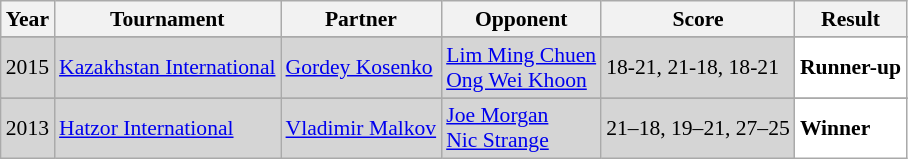<table class="sortable wikitable" style="font-size: 90%;">
<tr>
<th>Year</th>
<th>Tournament</th>
<th>Partner</th>
<th>Opponent</th>
<th>Score</th>
<th>Result</th>
</tr>
<tr>
</tr>
<tr style="background:#D5D5D5">
<td align="center">2015</td>
<td align="left"><a href='#'>Kazakhstan International</a></td>
<td align="left"> <a href='#'>Gordey Kosenko</a></td>
<td align="left"> <a href='#'>Lim Ming Chuen</a> <br>  <a href='#'>Ong Wei Khoon</a></td>
<td align="left">18-21, 21-18, 18-21</td>
<td style="text-align:left; background:white"> <strong>Runner-up</strong></td>
</tr>
<tr>
</tr>
<tr style="background:#D5D5D5">
<td align="center">2013</td>
<td align="left"><a href='#'>Hatzor International</a></td>
<td align="left"> <a href='#'>Vladimir Malkov</a></td>
<td align="left"> <a href='#'>Joe Morgan</a> <br>  <a href='#'>Nic Strange</a></td>
<td align="left">21–18, 19–21, 27–25</td>
<td style="text-align:left; background:white"> <strong>Winner</strong></td>
</tr>
</table>
